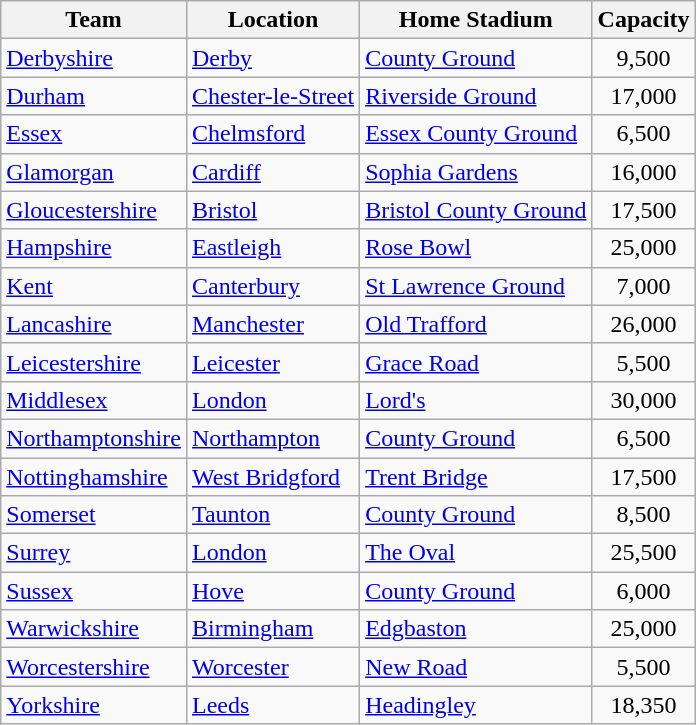<table class="wikitable sortable">
<tr>
<th>Team</th>
<th>Location</th>
<th>Home Stadium</th>
<th>Capacity</th>
</tr>
<tr>
<td><a href='#'>Derbyshire</a></td>
<td><a href='#'>Derby</a></td>
<td><a href='#'>County Ground</a></td>
<td style="text-align:center">9,500</td>
</tr>
<tr>
<td><a href='#'>Durham</a></td>
<td><a href='#'>Chester-le-Street</a></td>
<td><a href='#'>Riverside Ground</a></td>
<td style="text-align:center">17,000</td>
</tr>
<tr>
<td><a href='#'>Essex</a></td>
<td><a href='#'>Chelmsford</a></td>
<td><a href='#'>Essex County Ground</a></td>
<td style="text-align:center">6,500</td>
</tr>
<tr>
<td><a href='#'>Glamorgan</a></td>
<td><a href='#'>Cardiff</a></td>
<td><a href='#'>Sophia Gardens</a></td>
<td style="text-align:center">16,000</td>
</tr>
<tr>
<td><a href='#'>Gloucestershire</a></td>
<td><a href='#'>Bristol</a></td>
<td><a href='#'>Bristol County Ground</a></td>
<td style="text-align:center">17,500</td>
</tr>
<tr>
<td><a href='#'>Hampshire</a></td>
<td><a href='#'>Eastleigh</a></td>
<td><a href='#'>Rose Bowl</a></td>
<td style="text-align:center">25,000</td>
</tr>
<tr>
<td><a href='#'>Kent</a></td>
<td><a href='#'>Canterbury</a></td>
<td><a href='#'>St Lawrence Ground</a></td>
<td style="text-align:center">7,000</td>
</tr>
<tr>
<td><a href='#'>Lancashire</a></td>
<td><a href='#'>Manchester</a> </td>
<td><a href='#'>Old Trafford</a></td>
<td style="text-align:center">26,000</td>
</tr>
<tr>
<td><a href='#'>Leicestershire</a></td>
<td><a href='#'>Leicester</a></td>
<td><a href='#'>Grace Road</a></td>
<td style="text-align:center">5,500</td>
</tr>
<tr>
<td><a href='#'>Middlesex</a></td>
<td><a href='#'>London</a> </td>
<td><a href='#'>Lord's</a></td>
<td style="text-align:center">30,000</td>
</tr>
<tr>
<td><a href='#'>Northamptonshire</a></td>
<td><a href='#'>Northampton</a></td>
<td><a href='#'>County Ground</a></td>
<td style="text-align:center">6,500</td>
</tr>
<tr>
<td><a href='#'>Nottinghamshire</a></td>
<td><a href='#'>West Bridgford</a></td>
<td><a href='#'>Trent Bridge</a></td>
<td style="text-align:center">17,500</td>
</tr>
<tr>
<td><a href='#'>Somerset</a></td>
<td><a href='#'>Taunton</a></td>
<td><a href='#'>County Ground</a></td>
<td style="text-align:center">8,500</td>
</tr>
<tr>
<td><a href='#'>Surrey</a></td>
<td><a href='#'>London</a> </td>
<td><a href='#'>The Oval</a></td>
<td style="text-align:center">25,500</td>
</tr>
<tr>
<td><a href='#'>Sussex</a></td>
<td><a href='#'>Hove</a></td>
<td><a href='#'>County Ground</a></td>
<td style="text-align:center">6,000</td>
</tr>
<tr>
<td><a href='#'>Warwickshire</a></td>
<td><a href='#'>Birmingham</a></td>
<td><a href='#'>Edgbaston</a></td>
<td style="text-align:center">25,000</td>
</tr>
<tr>
<td><a href='#'>Worcestershire</a></td>
<td><a href='#'>Worcester</a></td>
<td><a href='#'>New Road</a></td>
<td style="text-align:center">5,500</td>
</tr>
<tr>
<td><a href='#'>Yorkshire</a></td>
<td><a href='#'>Leeds</a></td>
<td><a href='#'>Headingley</a></td>
<td style="text-align:center">18,350</td>
</tr>
</table>
